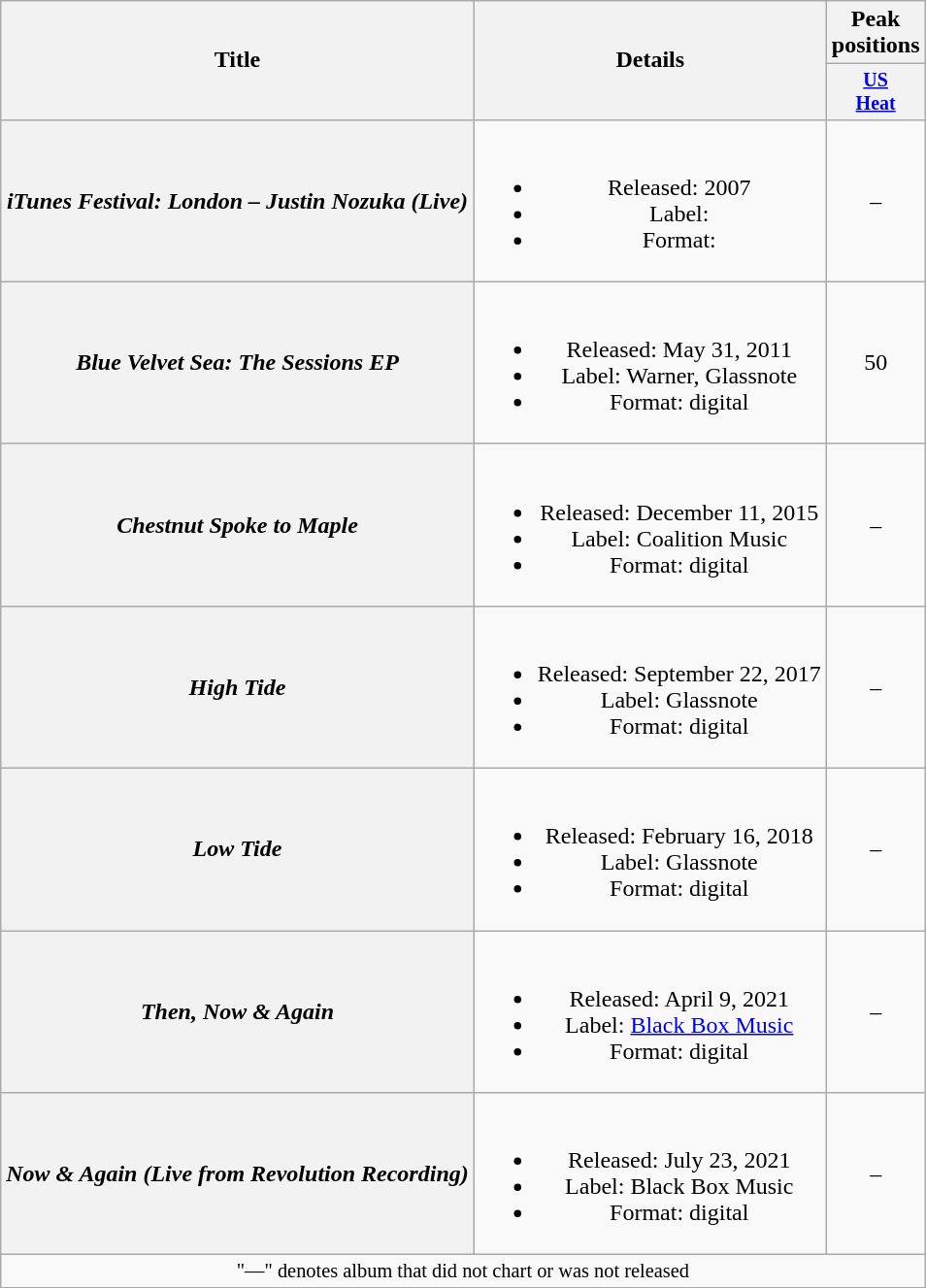<table class="wikitable" style="text-align:center;">
<tr>
<th rowspan="2">Title</th>
<th rowspan="2">Details</th>
<th colspan="1">Peak positions</th>
</tr>
<tr>
<th style="font-size:smaller; width:3px;"><a href='#'>US<br>Heat</a></th>
</tr>
<tr>
<th scope="row"><em>iTunes Festival: London – Justin Nozuka (Live)</em></th>
<td><br><ul><li>Released: 2007</li><li>Label:</li><li>Format:</li></ul></td>
<td>–</td>
</tr>
<tr>
<th scope="row"><em>Blue Velvet Sea: The Sessions EP</em></th>
<td><br><ul><li>Released: May 31, 2011</li><li>Label: Warner, Glassnote</li><li>Format: digital</li></ul></td>
<td>50</td>
</tr>
<tr>
<th scope="row"><em>Chestnut Spoke to Maple</em></th>
<td><br><ul><li>Released: December 11, 2015</li><li>Label: Coalition Music</li><li>Format: digital</li></ul></td>
<td>–</td>
</tr>
<tr>
<th scope="row"><em>High Tide</em></th>
<td><br><ul><li>Released: September 22, 2017</li><li>Label: Glassnote</li><li>Format: digital</li></ul></td>
<td>–</td>
</tr>
<tr>
<th scope="row"><em>Low Tide</em></th>
<td><br><ul><li>Released: February 16, 2018</li><li>Label: Glassnote</li><li>Format: digital</li></ul></td>
<td>–</td>
</tr>
<tr>
<th scope="row"><em>Then, Now & Again</em></th>
<td><br><ul><li>Released: April 9, 2021</li><li>Label: <a href='#'>Black Box Music</a></li><li>Format: digital</li></ul></td>
<td>–</td>
</tr>
<tr>
<th scope="row"><em>Now & Again (Live from Revolution Recording)</em></th>
<td><br><ul><li>Released: July 23, 2021</li><li>Label: Black Box Music</li><li>Format: digital</li></ul></td>
<td>–</td>
</tr>
<tr>
<td colspan="3" style="font-size:85%;">"—" denotes album that did not chart or was not released</td>
</tr>
</table>
